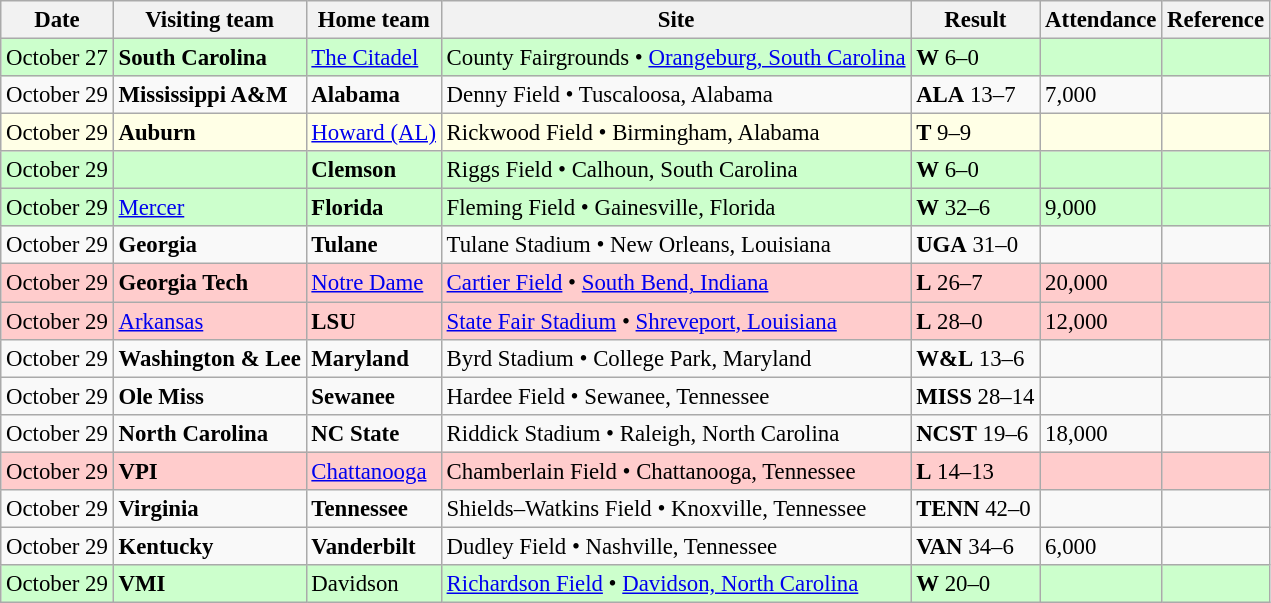<table class="wikitable" style="font-size:95%;">
<tr>
<th>Date</th>
<th>Visiting team</th>
<th>Home team</th>
<th>Site</th>
<th>Result</th>
<th>Attendance</th>
<th class="unsortable">Reference</th>
</tr>
<tr bgcolor=ccffcc>
<td>October 27</td>
<td><strong>South Carolina</strong></td>
<td><a href='#'>The Citadel</a></td>
<td>County Fairgrounds • <a href='#'>Orangeburg, South Carolina</a></td>
<td><strong>W</strong> 6–0</td>
<td></td>
<td></td>
</tr>
<tr bgcolor=>
<td>October 29</td>
<td><strong>Mississippi A&M</strong></td>
<td><strong>Alabama</strong></td>
<td>Denny Field • Tuscaloosa, Alabama</td>
<td><strong>ALA</strong> 13–7</td>
<td>7,000</td>
<td></td>
</tr>
<tr bgcolor=ffffe6>
<td>October 29</td>
<td><strong>Auburn</strong></td>
<td><a href='#'>Howard (AL)</a></td>
<td>Rickwood Field • Birmingham, Alabama</td>
<td><strong>T</strong> 9–9</td>
<td></td>
<td></td>
</tr>
<tr bgcolor=ccffcc>
<td>October 29</td>
<td></td>
<td><strong>Clemson</strong></td>
<td>Riggs Field • Calhoun, South Carolina</td>
<td><strong>W</strong> 6–0</td>
<td></td>
<td></td>
</tr>
<tr bgcolor=ccffcc>
<td>October 29</td>
<td><a href='#'>Mercer</a></td>
<td><strong>Florida</strong></td>
<td>Fleming Field • Gainesville, Florida</td>
<td><strong>W</strong> 32–6</td>
<td>9,000</td>
<td></td>
</tr>
<tr bgcolor=>
<td>October 29</td>
<td><strong>Georgia</strong></td>
<td><strong>Tulane</strong></td>
<td>Tulane Stadium • New Orleans, Louisiana</td>
<td><strong>UGA</strong> 31–0</td>
<td></td>
<td></td>
</tr>
<tr bgcolor=ffcccc>
<td>October 29</td>
<td><strong>Georgia Tech</strong></td>
<td><a href='#'>Notre Dame</a></td>
<td><a href='#'>Cartier Field</a> • <a href='#'>South Bend, Indiana</a></td>
<td><strong>L</strong> 26–7</td>
<td>20,000</td>
<td></td>
</tr>
<tr bgcolor=ffcccc>
<td>October 29</td>
<td><a href='#'>Arkansas</a></td>
<td><strong>LSU</strong></td>
<td><a href='#'>State Fair Stadium</a> • <a href='#'>Shreveport, Louisiana</a></td>
<td><strong>L</strong> 28–0</td>
<td>12,000</td>
<td></td>
</tr>
<tr bgcolor=>
<td>October 29</td>
<td><strong>Washington & Lee</strong></td>
<td><strong>Maryland</strong></td>
<td>Byrd Stadium • College Park, Maryland</td>
<td><strong>W&L</strong> 13–6</td>
<td></td>
<td></td>
</tr>
<tr bgcolor=>
<td>October 29</td>
<td><strong>Ole Miss</strong></td>
<td><strong>Sewanee</strong></td>
<td>Hardee Field • Sewanee, Tennessee</td>
<td><strong>MISS</strong> 28–14</td>
<td></td>
<td></td>
</tr>
<tr bgcolor=>
<td>October 29</td>
<td><strong>North Carolina</strong></td>
<td><strong>NC State</strong></td>
<td>Riddick Stadium • Raleigh, North Carolina</td>
<td><strong>NCST</strong> 19–6</td>
<td>18,000</td>
<td></td>
</tr>
<tr bgcolor=ffcccc>
<td>October 29</td>
<td><strong>VPI</strong></td>
<td><a href='#'>Chattanooga</a></td>
<td>Chamberlain Field • Chattanooga, Tennessee</td>
<td><strong>L</strong> 14–13</td>
<td></td>
<td></td>
</tr>
<tr bgcolor=>
<td>October 29</td>
<td><strong>Virginia</strong></td>
<td><strong>Tennessee</strong></td>
<td>Shields–Watkins Field • Knoxville, Tennessee</td>
<td><strong>TENN</strong> 42–0</td>
<td></td>
<td></td>
</tr>
<tr bgcolor=>
<td>October 29</td>
<td><strong>Kentucky</strong></td>
<td><strong>Vanderbilt</strong></td>
<td>Dudley Field • Nashville, Tennessee</td>
<td><strong>VAN</strong> 34–6</td>
<td>6,000</td>
<td></td>
</tr>
<tr bgcolor=ccffcc>
<td>October 29</td>
<td><strong>VMI</strong></td>
<td>Davidson</td>
<td><a href='#'>Richardson Field</a> • <a href='#'>Davidson, North Carolina</a></td>
<td><strong>W</strong> 20–0</td>
<td></td>
<td></td>
</tr>
</table>
